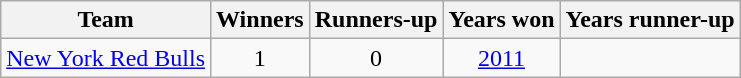<table class="wikitable" style="text-align: center">
<tr>
<th>Team</th>
<th>Winners</th>
<th>Runners-up</th>
<th class="unsortable">Years won</th>
<th class="unsortable">Years runner-up</th>
</tr>
<tr>
<td align=left><a href='#'>New York Red Bulls</a></td>
<td>1</td>
<td>0</td>
<td><a href='#'>2011</a></td>
<td></td>
</tr>
</table>
